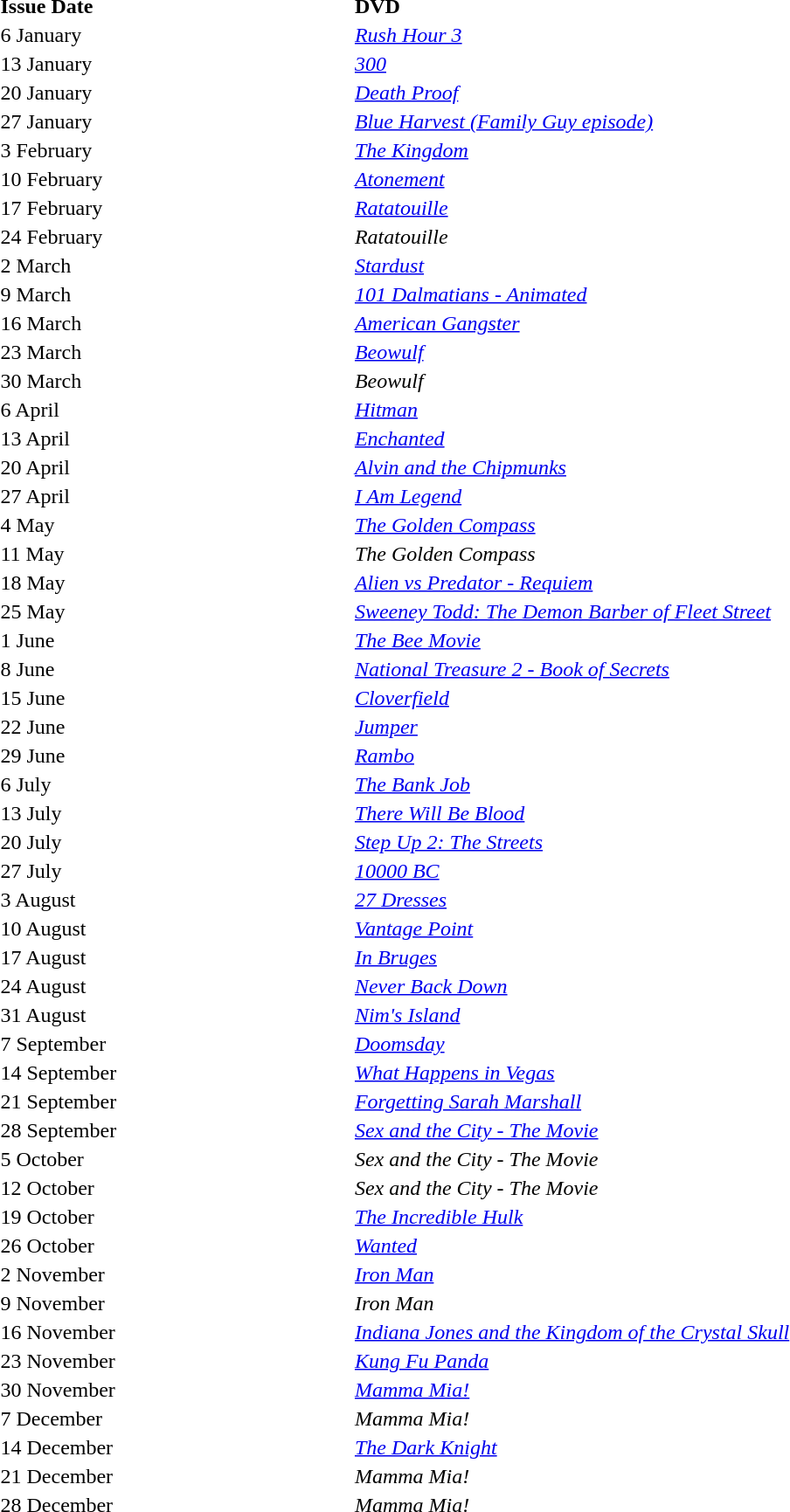<table width="100%">
<tr>
<td><strong>Issue Date</strong></td>
<td><strong>DVD</strong></td>
</tr>
<tr>
<td>6 January</td>
<td><em><a href='#'>Rush Hour 3</a></em></td>
</tr>
<tr>
<td>13 January</td>
<td><em><a href='#'>300</a></em></td>
</tr>
<tr>
<td>20 January</td>
<td><em><a href='#'>Death Proof</a></em></td>
</tr>
<tr>
<td>27 January</td>
<td><em><a href='#'>Blue Harvest (Family Guy episode)</a></em></td>
</tr>
<tr>
<td>3 February</td>
<td><em><a href='#'>The Kingdom</a></em></td>
</tr>
<tr>
<td>10 February</td>
<td><em><a href='#'>Atonement</a></em></td>
</tr>
<tr>
<td>17 February</td>
<td><em><a href='#'>Ratatouille</a></em></td>
</tr>
<tr>
<td>24 February</td>
<td><em>Ratatouille</em></td>
</tr>
<tr>
<td>2 March</td>
<td><em><a href='#'>Stardust</a></em></td>
</tr>
<tr>
<td>9 March</td>
<td><em><a href='#'>101 Dalmatians - Animated</a></em></td>
</tr>
<tr>
<td>16 March</td>
<td><em><a href='#'>American Gangster</a></em></td>
</tr>
<tr>
<td>23 March</td>
<td><em><a href='#'>Beowulf</a></em></td>
</tr>
<tr>
<td>30 March</td>
<td><em>Beowulf</em></td>
</tr>
<tr>
<td>6 April</td>
<td><em><a href='#'>Hitman</a></em></td>
</tr>
<tr>
<td>13 April</td>
<td><em><a href='#'>Enchanted</a></em></td>
</tr>
<tr>
<td>20 April</td>
<td><em><a href='#'>Alvin and the Chipmunks</a></em></td>
</tr>
<tr>
<td>27 April</td>
<td><em><a href='#'>I Am Legend</a></em></td>
</tr>
<tr>
<td>4 May</td>
<td><em><a href='#'>The Golden Compass</a></em></td>
</tr>
<tr>
<td>11 May</td>
<td><em>The Golden Compass</em></td>
</tr>
<tr>
<td>18 May</td>
<td><em><a href='#'>Alien vs Predator - Requiem</a></em></td>
</tr>
<tr>
<td>25 May</td>
<td><em><a href='#'>Sweeney Todd: The Demon Barber of Fleet Street</a></em></td>
</tr>
<tr>
<td>1 June</td>
<td><em><a href='#'>The Bee Movie</a></em></td>
</tr>
<tr>
<td>8 June</td>
<td><em><a href='#'>National Treasure 2 - Book of Secrets</a></em></td>
</tr>
<tr>
<td>15 June</td>
<td><em><a href='#'>Cloverfield</a></em></td>
</tr>
<tr>
<td>22 June</td>
<td><em><a href='#'>Jumper</a></em></td>
</tr>
<tr>
<td>29 June</td>
<td><em><a href='#'>Rambo</a></em></td>
</tr>
<tr>
<td>6 July</td>
<td><em><a href='#'>The Bank Job</a></em></td>
</tr>
<tr>
<td>13 July</td>
<td><em><a href='#'>There Will Be Blood</a></em></td>
</tr>
<tr>
<td>20 July</td>
<td><em><a href='#'>Step Up 2: The Streets</a></em></td>
</tr>
<tr>
<td>27 July</td>
<td><em><a href='#'>10000 BC</a></em></td>
</tr>
<tr>
<td>3 August</td>
<td><em><a href='#'>27 Dresses</a></em></td>
</tr>
<tr>
<td>10 August</td>
<td><em><a href='#'>Vantage Point</a></em></td>
</tr>
<tr>
<td>17 August</td>
<td><em><a href='#'>In Bruges</a></em></td>
</tr>
<tr>
<td>24 August</td>
<td><em><a href='#'>Never Back Down</a></em></td>
</tr>
<tr>
<td>31 August</td>
<td><em><a href='#'>Nim's Island</a></em></td>
</tr>
<tr>
<td>7 September</td>
<td><em><a href='#'>Doomsday</a></em></td>
</tr>
<tr>
<td>14 September</td>
<td><em><a href='#'>What Happens in Vegas</a></em></td>
</tr>
<tr>
<td>21 September</td>
<td><em><a href='#'>Forgetting Sarah Marshall</a></em></td>
</tr>
<tr>
<td>28 September</td>
<td><em><a href='#'>Sex and the City - The Movie</a></em></td>
</tr>
<tr>
<td>5 October</td>
<td><em>Sex and the City - The Movie</em></td>
</tr>
<tr>
<td>12 October</td>
<td><em>Sex and the City - The Movie</em></td>
</tr>
<tr>
<td>19 October</td>
<td><em><a href='#'>The Incredible Hulk</a></em></td>
</tr>
<tr>
<td>26 October</td>
<td><em><a href='#'>Wanted</a></em></td>
</tr>
<tr>
<td>2 November</td>
<td><em><a href='#'>Iron Man</a></em></td>
</tr>
<tr>
<td>9 November</td>
<td><em>Iron Man</em></td>
</tr>
<tr>
<td>16 November</td>
<td><em><a href='#'>Indiana Jones and the Kingdom of the Crystal Skull</a></em></td>
</tr>
<tr>
<td>23 November</td>
<td><em><a href='#'>Kung Fu Panda</a></em></td>
</tr>
<tr>
<td>30 November</td>
<td><em><a href='#'>Mamma Mia!</a></em></td>
</tr>
<tr>
<td>7 December</td>
<td><em>Mamma Mia!</em></td>
</tr>
<tr>
<td>14 December</td>
<td><em><a href='#'>The Dark Knight</a></em></td>
</tr>
<tr>
<td>21 December</td>
<td><em>Mamma Mia!</em></td>
</tr>
<tr>
<td>28 December</td>
<td><em>Mamma Mia!</em></td>
</tr>
</table>
